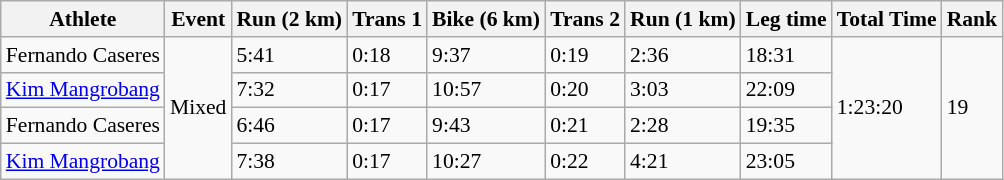<table class="wikitable" style="font-size:90%">
<tr>
<th>Athlete</th>
<th>Event</th>
<th>Run (2 km)</th>
<th>Trans 1</th>
<th>Bike (6 km)</th>
<th>Trans 2</th>
<th>Run (1 km)</th>
<th>Leg time</th>
<th>Total Time</th>
<th>Rank</th>
</tr>
<tr>
<td align=left>Fernando Caseres</td>
<td align=left rowspan=4>Mixed</td>
<td>5:41</td>
<td>0:18</td>
<td>9:37</td>
<td>0:19</td>
<td>2:36</td>
<td>18:31</td>
<td rowspan=4>1:23:20</td>
<td rowspan=4>19</td>
</tr>
<tr>
<td><a href='#'>Kim Mangrobang</a></td>
<td>7:32</td>
<td>0:17</td>
<td>10:57</td>
<td>0:20</td>
<td>3:03</td>
<td>22:09</td>
</tr>
<tr>
<td align=left>Fernando Caseres</td>
<td>6:46</td>
<td>0:17</td>
<td>9:43</td>
<td>0:21</td>
<td>2:28</td>
<td>19:35</td>
</tr>
<tr>
<td><a href='#'>Kim Mangrobang</a></td>
<td>7:38</td>
<td>0:17</td>
<td>10:27</td>
<td>0:22</td>
<td>4:21</td>
<td>23:05</td>
</tr>
</table>
